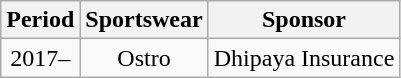<table class="wikitable" style="text-align: center">
<tr>
<th>Period</th>
<th>Sportswear</th>
<th>Sponsor</th>
</tr>
<tr>
<td>2017–</td>
<td> Ostro</td>
<td>Dhipaya Insurance</td>
</tr>
</table>
